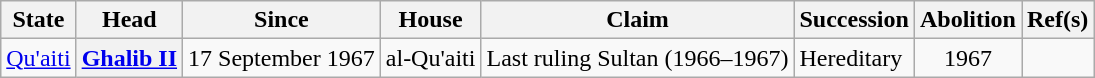<table class="wikitable sortable">
<tr>
<th>State</th>
<th>Head</th>
<th>Since</th>
<th>House</th>
<th>Claim</th>
<th>Succession</th>
<th>Abolition</th>
<th>Ref(s)</th>
</tr>
<tr>
<td> <a href='#'>Qu'aiti</a></td>
<th scope="row"><a href='#'>Ghalib II</a></th>
<td>17 September 1967</td>
<td>al-Qu'aiti</td>
<td>Last ruling Sultan (1966–1967)</td>
<td>Hereditary</td>
<td style="text-align:center;">1967</td>
<td style="text-align:center;"></td>
</tr>
</table>
